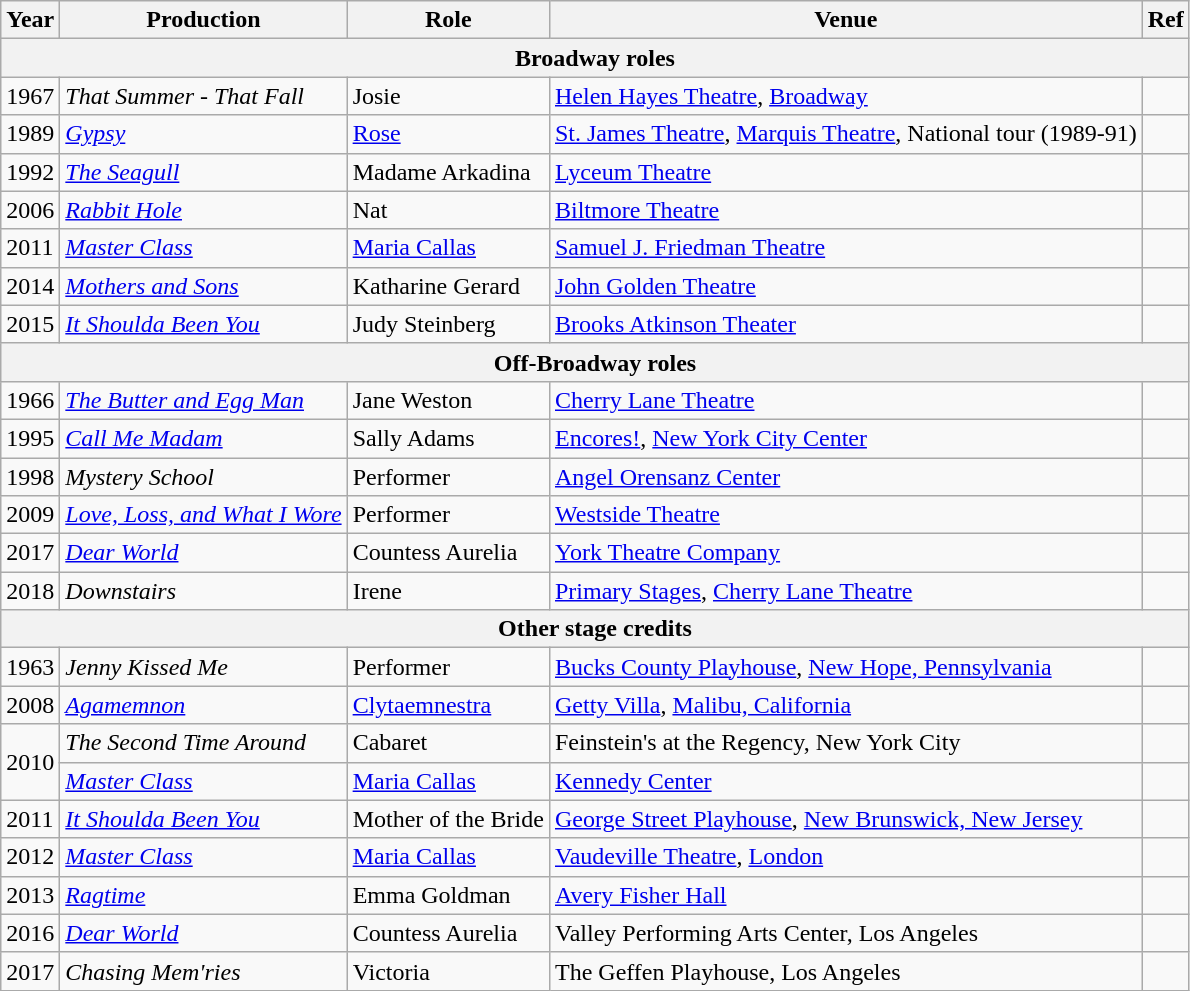<table class="wikitable">
<tr>
<th>Year</th>
<th>Production</th>
<th>Role</th>
<th>Venue</th>
<th class=unsortable>Ref</th>
</tr>
<tr>
<th colspan=5>Broadway roles</th>
</tr>
<tr>
<td>1967</td>
<td><em>That Summer - That Fall</em></td>
<td>Josie</td>
<td><a href='#'>Helen Hayes Theatre</a>, <a href='#'>Broadway</a></td>
<td></td>
</tr>
<tr>
<td>1989</td>
<td><em><a href='#'>Gypsy</a></em></td>
<td><a href='#'>Rose</a></td>
<td><a href='#'>St. James Theatre</a>, <a href='#'>Marquis Theatre</a>, National tour (1989-91)</td>
<td></td>
</tr>
<tr>
<td>1992</td>
<td><em><a href='#'>The Seagull</a></em></td>
<td>Madame Arkadina</td>
<td><a href='#'>Lyceum Theatre</a></td>
<td></td>
</tr>
<tr>
<td>2006</td>
<td><em><a href='#'>Rabbit Hole</a></em></td>
<td>Nat</td>
<td><a href='#'>Biltmore Theatre</a></td>
<td></td>
</tr>
<tr>
<td>2011</td>
<td><em><a href='#'>Master Class</a></em></td>
<td><a href='#'>Maria Callas</a></td>
<td><a href='#'>Samuel J. Friedman Theatre</a></td>
<td></td>
</tr>
<tr>
<td>2014</td>
<td><em><a href='#'>Mothers and Sons</a></em></td>
<td>Katharine Gerard</td>
<td><a href='#'>John Golden Theatre</a></td>
<td></td>
</tr>
<tr>
<td>2015</td>
<td><em><a href='#'>It Shoulda Been You</a></em></td>
<td>Judy Steinberg</td>
<td><a href='#'>Brooks Atkinson Theater</a></td>
<td></td>
</tr>
<tr>
<th colspan=5>Off-Broadway roles</th>
</tr>
<tr>
<td>1966</td>
<td><em><a href='#'>The Butter and Egg Man</a></em></td>
<td>Jane Weston</td>
<td><a href='#'>Cherry Lane Theatre</a></td>
<td></td>
</tr>
<tr>
<td>1995</td>
<td><em><a href='#'>Call Me Madam</a></em></td>
<td>Sally Adams</td>
<td><a href='#'>Encores!</a>, <a href='#'>New York City Center</a></td>
<td></td>
</tr>
<tr>
<td>1998</td>
<td><em>Mystery School</em></td>
<td>Performer</td>
<td><a href='#'>Angel Orensanz Center</a></td>
<td></td>
</tr>
<tr>
<td>2009</td>
<td><em><a href='#'>Love, Loss, and What I Wore</a></em></td>
<td>Performer</td>
<td><a href='#'>Westside Theatre</a></td>
<td></td>
</tr>
<tr>
<td>2017</td>
<td><em><a href='#'>Dear World</a></em></td>
<td>Countess Aurelia</td>
<td><a href='#'>York Theatre Company</a></td>
<td></td>
</tr>
<tr>
<td>2018</td>
<td><em>Downstairs</em></td>
<td>Irene</td>
<td><a href='#'>Primary Stages</a>, <a href='#'>Cherry Lane Theatre</a></td>
<td></td>
</tr>
<tr>
<th colspan=5>Other stage credits</th>
</tr>
<tr>
<td>1963</td>
<td><em>Jenny Kissed Me</em></td>
<td>Performer</td>
<td><a href='#'>Bucks County Playhouse</a>, <a href='#'>New Hope, Pennsylvania</a></td>
<td></td>
</tr>
<tr>
<td>2008</td>
<td><em><a href='#'>Agamemnon</a></em></td>
<td><a href='#'>Clytaemnestra</a></td>
<td><a href='#'>Getty Villa</a>, <a href='#'>Malibu, California</a></td>
<td></td>
</tr>
<tr>
<td rowspan="2">2010</td>
<td><em>The Second Time Around</em></td>
<td>Cabaret</td>
<td>Feinstein's at the Regency, New York City</td>
<td></td>
</tr>
<tr>
<td><em><a href='#'>Master Class</a></em></td>
<td><a href='#'>Maria Callas</a></td>
<td><a href='#'>Kennedy Center</a></td>
<td></td>
</tr>
<tr>
<td>2011</td>
<td><em><a href='#'>It Shoulda Been You</a></em></td>
<td>Mother of the Bride</td>
<td><a href='#'>George Street Playhouse</a>, <a href='#'>New Brunswick, New Jersey</a></td>
<td></td>
</tr>
<tr>
<td>2012</td>
<td><em><a href='#'>Master Class</a></em></td>
<td><a href='#'>Maria Callas</a></td>
<td><a href='#'>Vaudeville Theatre</a>, <a href='#'>London</a></td>
<td></td>
</tr>
<tr>
<td>2013</td>
<td><a href='#'><em>Ragtime</em></a></td>
<td>Emma Goldman</td>
<td><a href='#'>Avery Fisher Hall</a></td>
<td></td>
</tr>
<tr>
<td>2016</td>
<td><em><a href='#'>Dear World</a></em></td>
<td>Countess Aurelia</td>
<td>Valley Performing Arts Center, Los Angeles</td>
<td></td>
</tr>
<tr>
<td>2017</td>
<td><em>Chasing Mem'ries</em></td>
<td>Victoria</td>
<td>The Geffen Playhouse, Los Angeles</td>
<td></td>
</tr>
</table>
